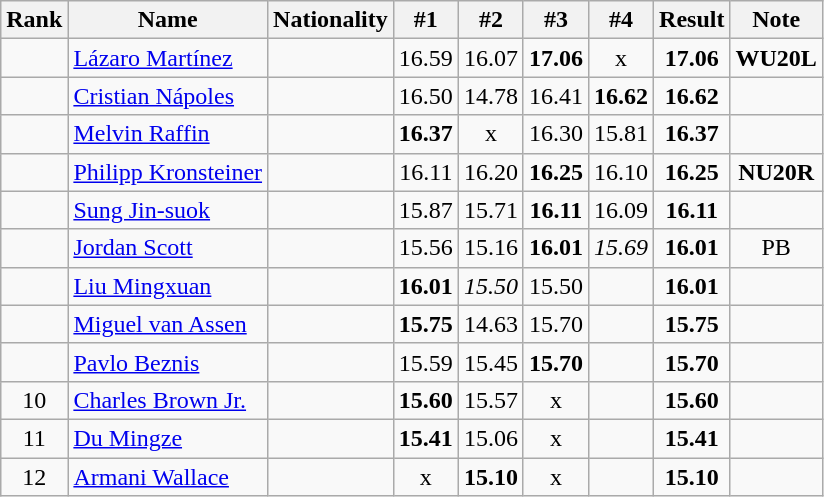<table class="wikitable sortable" style="text-align:center">
<tr>
<th>Rank</th>
<th>Name</th>
<th>Nationality</th>
<th>#1</th>
<th>#2</th>
<th>#3</th>
<th>#4</th>
<th>Result</th>
<th>Note</th>
</tr>
<tr>
<td></td>
<td align=left><a href='#'>Lázaro Martínez</a></td>
<td align=left></td>
<td>16.59</td>
<td>16.07</td>
<td><strong>17.06</strong></td>
<td>x</td>
<td><strong>17.06</strong></td>
<td><strong>WU20L</strong></td>
</tr>
<tr>
<td></td>
<td align=left><a href='#'>Cristian Nápoles</a></td>
<td align=left></td>
<td>16.50</td>
<td>14.78</td>
<td>16.41</td>
<td><strong>16.62</strong></td>
<td><strong>16.62</strong></td>
<td></td>
</tr>
<tr>
<td></td>
<td align=left><a href='#'>Melvin Raffin</a></td>
<td align=left></td>
<td><strong>16.37</strong></td>
<td>x</td>
<td>16.30</td>
<td>15.81</td>
<td><strong>16.37</strong></td>
<td></td>
</tr>
<tr>
<td></td>
<td align=left><a href='#'>Philipp Kronsteiner</a></td>
<td align=left></td>
<td>16.11</td>
<td>16.20</td>
<td><strong>16.25</strong></td>
<td>16.10</td>
<td><strong>16.25</strong></td>
<td><strong>NU20R</strong></td>
</tr>
<tr>
<td></td>
<td align=left><a href='#'>Sung Jin-suok</a></td>
<td align=left></td>
<td>15.87</td>
<td>15.71</td>
<td><strong>16.11</strong></td>
<td>16.09</td>
<td><strong>16.11</strong></td>
<td></td>
</tr>
<tr>
<td></td>
<td align=left><a href='#'>Jordan Scott</a></td>
<td align=left></td>
<td>15.56</td>
<td>15.16</td>
<td><strong>16.01</strong></td>
<td><em>15.69</em></td>
<td><strong>16.01</strong></td>
<td>PB</td>
</tr>
<tr>
<td></td>
<td align=left><a href='#'>Liu Mingxuan</a></td>
<td align=left></td>
<td><strong>16.01</strong></td>
<td><em>15.50</em></td>
<td>15.50</td>
<td></td>
<td><strong>16.01</strong></td>
<td></td>
</tr>
<tr>
<td></td>
<td align=left><a href='#'>Miguel van Assen</a></td>
<td align=left></td>
<td><strong>15.75</strong></td>
<td>14.63</td>
<td>15.70</td>
<td></td>
<td><strong>15.75</strong></td>
<td></td>
</tr>
<tr>
<td></td>
<td align=left><a href='#'>Pavlo Beznis</a></td>
<td align=left></td>
<td>15.59</td>
<td>15.45</td>
<td><strong>15.70</strong></td>
<td></td>
<td><strong>15.70</strong></td>
<td></td>
</tr>
<tr>
<td>10</td>
<td align=left><a href='#'>Charles Brown Jr.</a></td>
<td align=left></td>
<td><strong>15.60</strong></td>
<td>15.57</td>
<td>x</td>
<td></td>
<td><strong>15.60</strong></td>
<td></td>
</tr>
<tr>
<td>11</td>
<td align=left><a href='#'>Du Mingze</a></td>
<td align=left></td>
<td><strong>15.41</strong></td>
<td>15.06</td>
<td>x</td>
<td></td>
<td><strong>15.41</strong></td>
<td></td>
</tr>
<tr>
<td>12</td>
<td align=left><a href='#'>Armani Wallace</a></td>
<td align=left></td>
<td>x</td>
<td><strong>15.10</strong></td>
<td>x</td>
<td></td>
<td><strong>15.10</strong></td>
<td></td>
</tr>
</table>
